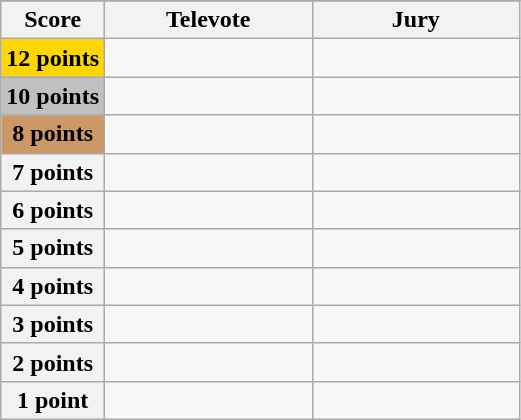<table class="wikitable">
<tr>
</tr>
<tr>
<th scope="col" width="20%">Score</th>
<th scope="col" width="40%">Televote</th>
<th scope="col" width="40%">Jury</th>
</tr>
<tr>
<th scope="row" style="background:gold">12 points</th>
<td></td>
<td></td>
</tr>
<tr>
<th scope="row" style="background:silver">10 points</th>
<td></td>
<td></td>
</tr>
<tr>
<th scope="row" style="background:#CC9966">8 points</th>
<td></td>
<td></td>
</tr>
<tr>
<th scope="row">7 points</th>
<td></td>
<td></td>
</tr>
<tr>
<th scope="row">6 points</th>
<td></td>
<td></td>
</tr>
<tr>
<th scope="row">5 points</th>
<td></td>
<td></td>
</tr>
<tr>
<th scope="row">4 points</th>
<td></td>
<td></td>
</tr>
<tr>
<th scope="row">3 points</th>
<td></td>
<td></td>
</tr>
<tr>
<th scope="row">2 points</th>
<td></td>
<td></td>
</tr>
<tr>
<th scope="row">1 point</th>
<td></td>
<td></td>
</tr>
</table>
